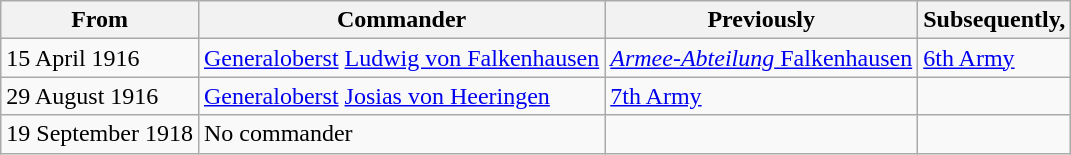<table class="wikitable">
<tr>
<th>From</th>
<th>Commander</th>
<th>Previously</th>
<th>Subsequently,</th>
</tr>
<tr>
<td>15 April 1916</td>
<td><a href='#'>Generaloberst</a> <a href='#'>Ludwig von Falkenhausen</a></td>
<td><a href='#'><em>Armee-Abteilung</em> Falkenhausen</a></td>
<td><a href='#'>6th Army</a></td>
</tr>
<tr>
<td>29 August 1916</td>
<td><a href='#'>Generaloberst</a> <a href='#'>Josias von Heeringen</a></td>
<td><a href='#'>7th Army</a></td>
<td></td>
</tr>
<tr>
<td>19 September 1918</td>
<td>No commander</td>
<td></td>
<td></td>
</tr>
</table>
